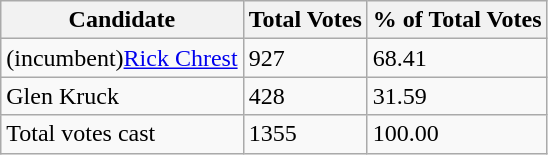<table class="wikitable">
<tr>
<th>Candidate</th>
<th>Total Votes</th>
<th>% of Total Votes</th>
</tr>
<tr>
<td>(incumbent)<a href='#'>Rick Chrest</a></td>
<td>927</td>
<td>68.41</td>
</tr>
<tr>
<td>Glen Kruck</td>
<td>428</td>
<td>31.59</td>
</tr>
<tr>
<td>Total votes cast</td>
<td>1355</td>
<td>100.00</td>
</tr>
</table>
